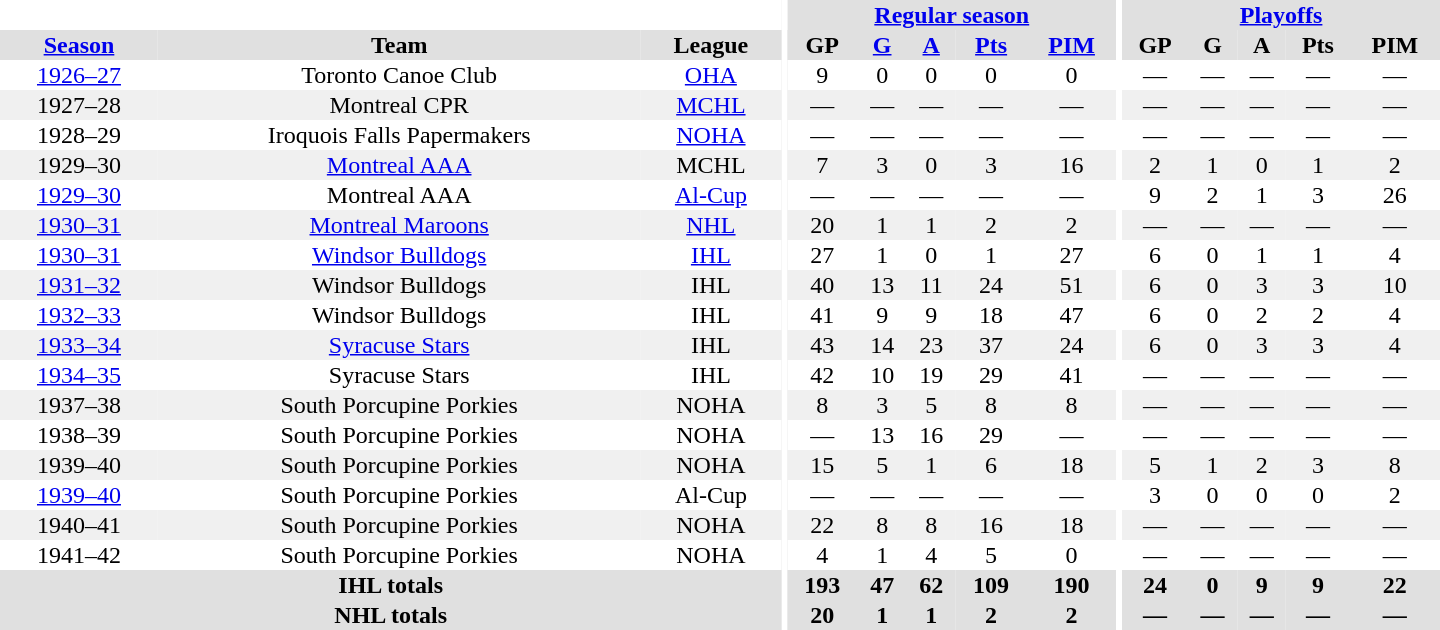<table border="0" cellpadding="1" cellspacing="0" style="text-align:center; width:60em">
<tr bgcolor="#e0e0e0">
<th colspan="3" bgcolor="#ffffff"></th>
<th rowspan="100" bgcolor="#ffffff"></th>
<th colspan="5"><a href='#'>Regular season</a></th>
<th rowspan="100" bgcolor="#ffffff"></th>
<th colspan="5"><a href='#'>Playoffs</a></th>
</tr>
<tr bgcolor="#e0e0e0">
<th><a href='#'>Season</a></th>
<th>Team</th>
<th>League</th>
<th>GP</th>
<th><a href='#'>G</a></th>
<th><a href='#'>A</a></th>
<th><a href='#'>Pts</a></th>
<th><a href='#'>PIM</a></th>
<th>GP</th>
<th>G</th>
<th>A</th>
<th>Pts</th>
<th>PIM</th>
</tr>
<tr>
<td><a href='#'>1926–27</a></td>
<td>Toronto Canoe Club</td>
<td><a href='#'>OHA</a></td>
<td>9</td>
<td>0</td>
<td>0</td>
<td>0</td>
<td>0</td>
<td>—</td>
<td>—</td>
<td>—</td>
<td>—</td>
<td>—</td>
</tr>
<tr bgcolor="#f0f0f0">
<td>1927–28</td>
<td>Montreal CPR</td>
<td><a href='#'>MCHL</a></td>
<td>—</td>
<td>—</td>
<td>—</td>
<td>—</td>
<td>—</td>
<td>—</td>
<td>—</td>
<td>—</td>
<td>—</td>
<td>—</td>
</tr>
<tr>
<td>1928–29</td>
<td>Iroquois Falls Papermakers</td>
<td><a href='#'>NOHA</a></td>
<td>—</td>
<td>—</td>
<td>—</td>
<td>—</td>
<td>—</td>
<td>—</td>
<td>—</td>
<td>—</td>
<td>—</td>
<td>—</td>
</tr>
<tr bgcolor="#f0f0f0">
<td>1929–30</td>
<td><a href='#'>Montreal AAA</a></td>
<td>MCHL</td>
<td>7</td>
<td>3</td>
<td>0</td>
<td>3</td>
<td>16</td>
<td>2</td>
<td>1</td>
<td>0</td>
<td>1</td>
<td>2</td>
</tr>
<tr>
<td><a href='#'>1929–30</a></td>
<td>Montreal AAA</td>
<td><a href='#'>Al-Cup</a></td>
<td>—</td>
<td>—</td>
<td>—</td>
<td>—</td>
<td>—</td>
<td>9</td>
<td>2</td>
<td>1</td>
<td>3</td>
<td>26</td>
</tr>
<tr bgcolor="#f0f0f0">
<td><a href='#'>1930–31</a></td>
<td><a href='#'>Montreal Maroons</a></td>
<td><a href='#'>NHL</a></td>
<td>20</td>
<td>1</td>
<td>1</td>
<td>2</td>
<td>2</td>
<td>—</td>
<td>—</td>
<td>—</td>
<td>—</td>
<td>—</td>
</tr>
<tr>
<td><a href='#'>1930–31</a></td>
<td><a href='#'>Windsor Bulldogs</a></td>
<td><a href='#'>IHL</a></td>
<td>27</td>
<td>1</td>
<td>0</td>
<td>1</td>
<td>27</td>
<td>6</td>
<td>0</td>
<td>1</td>
<td>1</td>
<td>4</td>
</tr>
<tr bgcolor="#f0f0f0">
<td><a href='#'>1931–32</a></td>
<td>Windsor Bulldogs</td>
<td>IHL</td>
<td>40</td>
<td>13</td>
<td>11</td>
<td>24</td>
<td>51</td>
<td>6</td>
<td>0</td>
<td>3</td>
<td>3</td>
<td>10</td>
</tr>
<tr>
<td><a href='#'>1932–33</a></td>
<td>Windsor Bulldogs</td>
<td>IHL</td>
<td>41</td>
<td>9</td>
<td>9</td>
<td>18</td>
<td>47</td>
<td>6</td>
<td>0</td>
<td>2</td>
<td>2</td>
<td>4</td>
</tr>
<tr bgcolor="#f0f0f0">
<td><a href='#'>1933–34</a></td>
<td><a href='#'>Syracuse Stars</a></td>
<td>IHL</td>
<td>43</td>
<td>14</td>
<td>23</td>
<td>37</td>
<td>24</td>
<td>6</td>
<td>0</td>
<td>3</td>
<td>3</td>
<td>4</td>
</tr>
<tr>
<td><a href='#'>1934–35</a></td>
<td>Syracuse Stars</td>
<td>IHL</td>
<td>42</td>
<td>10</td>
<td>19</td>
<td>29</td>
<td>41</td>
<td>—</td>
<td>—</td>
<td>—</td>
<td>—</td>
<td>—</td>
</tr>
<tr bgcolor="#f0f0f0">
<td>1937–38</td>
<td>South Porcupine Porkies</td>
<td>NOHA</td>
<td>8</td>
<td>3</td>
<td>5</td>
<td>8</td>
<td>8</td>
<td>—</td>
<td>—</td>
<td>—</td>
<td>—</td>
<td>—</td>
</tr>
<tr>
<td>1938–39</td>
<td>South Porcupine Porkies</td>
<td>NOHA</td>
<td>—</td>
<td>13</td>
<td>16</td>
<td>29</td>
<td>—</td>
<td>—</td>
<td>—</td>
<td>—</td>
<td>—</td>
<td>—</td>
</tr>
<tr bgcolor="#f0f0f0">
<td>1939–40</td>
<td>South Porcupine Porkies</td>
<td>NOHA</td>
<td>15</td>
<td>5</td>
<td>1</td>
<td>6</td>
<td>18</td>
<td>5</td>
<td>1</td>
<td>2</td>
<td>3</td>
<td>8</td>
</tr>
<tr>
<td><a href='#'>1939–40</a></td>
<td>South Porcupine Porkies</td>
<td>Al-Cup</td>
<td>—</td>
<td>—</td>
<td>—</td>
<td>—</td>
<td>—</td>
<td>3</td>
<td>0</td>
<td>0</td>
<td>0</td>
<td>2</td>
</tr>
<tr bgcolor="#f0f0f0">
<td>1940–41</td>
<td>South Porcupine Porkies</td>
<td>NOHA</td>
<td>22</td>
<td>8</td>
<td>8</td>
<td>16</td>
<td>18</td>
<td>—</td>
<td>—</td>
<td>—</td>
<td>—</td>
<td>—</td>
</tr>
<tr>
<td>1941–42</td>
<td>South Porcupine Porkies</td>
<td>NOHA</td>
<td>4</td>
<td>1</td>
<td>4</td>
<td>5</td>
<td>0</td>
<td>—</td>
<td>—</td>
<td>—</td>
<td>—</td>
<td>—</td>
</tr>
<tr bgcolor="#e0e0e0">
<th colspan="3">IHL totals</th>
<th>193</th>
<th>47</th>
<th>62</th>
<th>109</th>
<th>190</th>
<th>24</th>
<th>0</th>
<th>9</th>
<th>9</th>
<th>22</th>
</tr>
<tr bgcolor="#e0e0e0">
<th colspan="3">NHL totals</th>
<th>20</th>
<th>1</th>
<th>1</th>
<th>2</th>
<th>2</th>
<th>—</th>
<th>—</th>
<th>—</th>
<th>—</th>
<th>—</th>
</tr>
</table>
